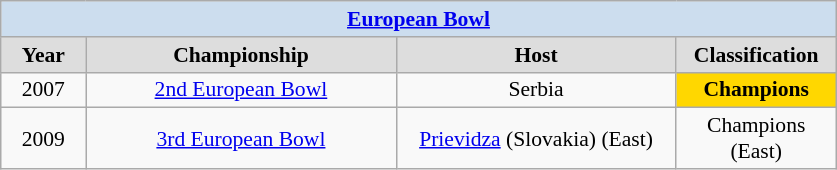<table class="wikitable" style=font-size:90%>
<tr align=center style="background:#ccddee;">
<td colspan=4><strong><a href='#'>European Bowl</a></strong></td>
</tr>
<tr align=center bgcolor="#dddddd">
<td width=50><strong>Year</strong></td>
<td width=200><strong>Championship</strong></td>
<td width=180><strong>Host</strong></td>
<td width=100><strong>Classification</strong></td>
</tr>
<tr align=center>
<td>2007</td>
<td><a href='#'>2nd European Bowl</a></td>
<td>Serbia</td>
<td bgcolor="gold" align="center"><strong>Champions</strong></td>
</tr>
<tr align=center>
<td>2009</td>
<td><a href='#'>3rd European Bowl</a></td>
<td><a href='#'>Prievidza</a> (Slovakia) (East)</td>
<td align="center">Champions (East)</td>
</tr>
</table>
